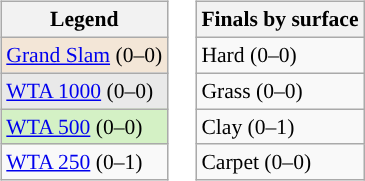<table>
<tr valign=top>
<td><br><table class=wikitable style="font-size:90%">
<tr>
<th>Legend</th>
</tr>
<tr>
<td style="background:#f3e6d7;"><a href='#'>Grand Slam</a> (0–0)</td>
</tr>
<tr>
<td style="background:#e9e9e9;"><a href='#'>WTA 1000</a> (0–0)</td>
</tr>
<tr>
<td style="background:#d4f1c5;"><a href='#'>WTA 500</a> (0–0)</td>
</tr>
<tr>
<td><a href='#'>WTA 250</a> (0–1)</td>
</tr>
</table>
</td>
<td><br><table class=wikitable style="font-size:90%">
<tr>
<th>Finals by surface</th>
</tr>
<tr>
<td>Hard (0–0)</td>
</tr>
<tr>
<td>Grass (0–0)</td>
</tr>
<tr>
<td>Clay (0–1)</td>
</tr>
<tr>
<td>Carpet (0–0)</td>
</tr>
</table>
</td>
</tr>
</table>
